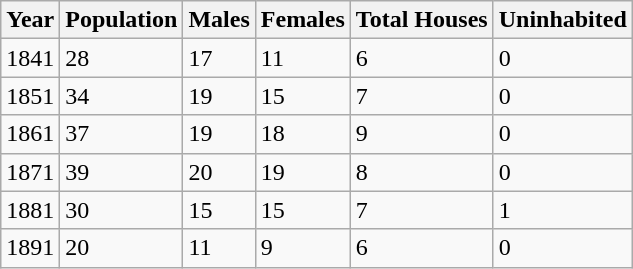<table class="wikitable">
<tr>
<th>Year</th>
<th>Population</th>
<th>Males</th>
<th>Females</th>
<th>Total Houses</th>
<th>Uninhabited</th>
</tr>
<tr>
<td>1841</td>
<td>28</td>
<td>17</td>
<td>11</td>
<td>6</td>
<td>0</td>
</tr>
<tr>
<td>1851</td>
<td>34</td>
<td>19</td>
<td>15</td>
<td>7</td>
<td>0</td>
</tr>
<tr>
<td>1861</td>
<td>37</td>
<td>19</td>
<td>18</td>
<td>9</td>
<td>0</td>
</tr>
<tr>
<td>1871</td>
<td>39</td>
<td>20</td>
<td>19</td>
<td>8</td>
<td>0</td>
</tr>
<tr>
<td>1881</td>
<td>30</td>
<td>15</td>
<td>15</td>
<td>7</td>
<td>1</td>
</tr>
<tr>
<td>1891</td>
<td>20</td>
<td>11</td>
<td>9</td>
<td>6</td>
<td>0</td>
</tr>
</table>
